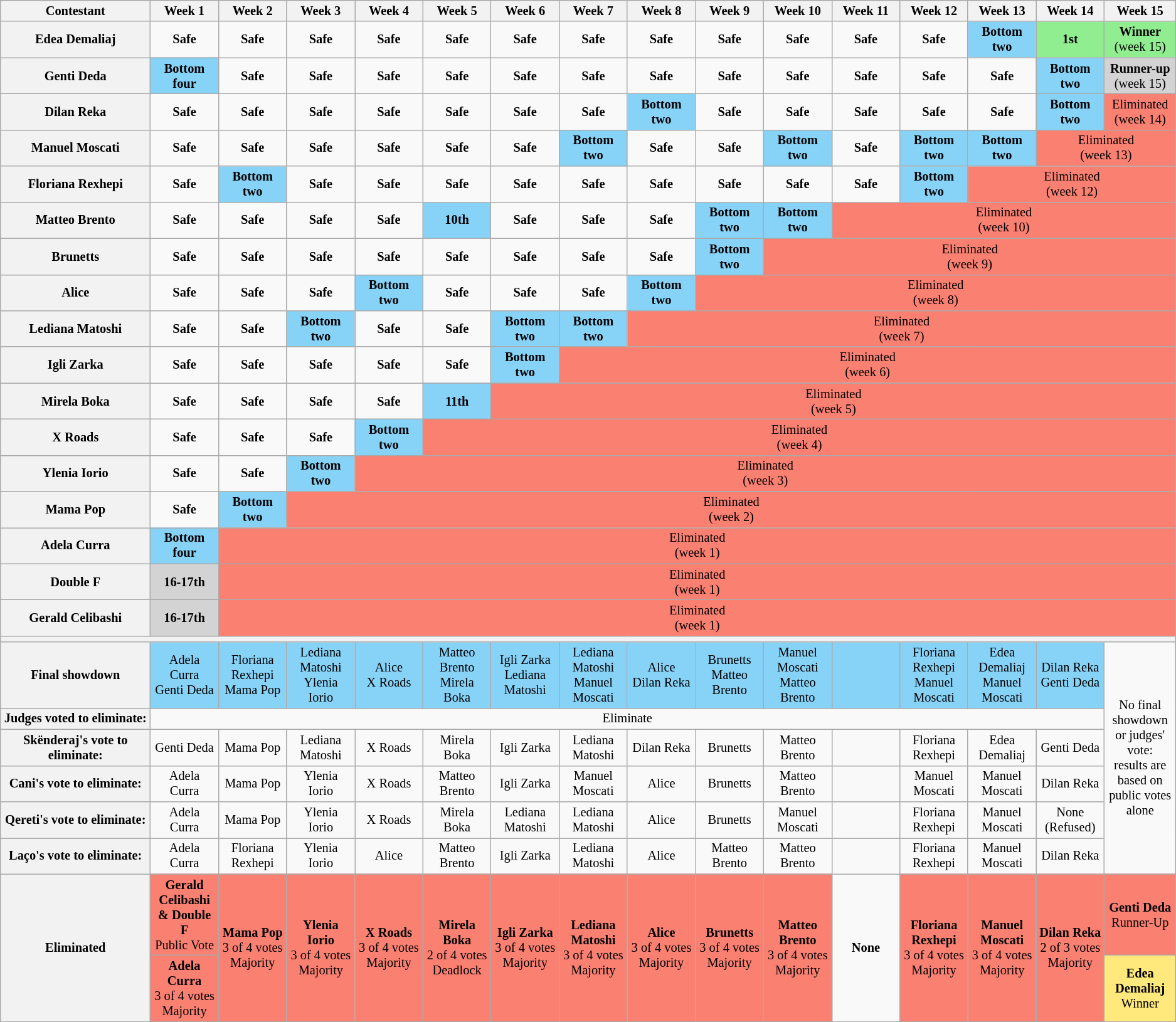<table class="wikitable" style="text-align:center; font-size:85%">
<tr>
<th style="width:11%"scope="col">Contestant</th>
<th style="width:5%" scope="col">Week 1</th>
<th style="width:5%" scope="col">Week 2</th>
<th style="width:5%" scope="col">Week 3</th>
<th style="width:5%" scope="col">Week 4</th>
<th style="width:5%" scope="col">Week 5</th>
<th style="width:5%" scope="col">Week 6</th>
<th style="width:5%" scope="col">Week 7</th>
<th style="width:5%" scope="col">Week 8</th>
<th style="width:5%" scope="col">Week 9</th>
<th style="width:5%" scope="col">Week 10</th>
<th style="width:5%" scope="col">Week 11</th>
<th style="width:5%" scope="col">Week 12</th>
<th style="width:5%" scope="col">Week 13</th>
<th style="width:5%" scope="col">Week 14</th>
<th style="width:5%" scope="col">Week 15</th>
</tr>
<tr>
<th scope="row">Edea Demaliaj</th>
<td><strong>Safe</strong></td>
<td><strong>Safe</strong></td>
<td><strong>Safe</strong></td>
<td><strong>Safe</strong></td>
<td><strong>Safe</strong></td>
<td><strong>Safe</strong></td>
<td><strong>Safe</strong></td>
<td><strong>Safe</strong></td>
<td><strong>Safe</strong></td>
<td><strong>Safe</strong></td>
<td><strong>Safe</strong></td>
<td><strong>Safe</strong></td>
<td style="background:#87D3F8"><strong>Bottom two</strong></td>
<td style="background:lightgreen"><strong>1st</strong></td>
<td style="background:lightgreen"><strong>Winner</strong> <br> (week 15)</td>
</tr>
<tr>
<th scope="row">Genti Deda</th>
<td style="background:#87D3F8"><strong>Bottom four</strong></td>
<td><strong>Safe</strong></td>
<td><strong>Safe</strong></td>
<td><strong>Safe</strong></td>
<td><strong>Safe</strong></td>
<td><strong>Safe</strong></td>
<td><strong>Safe</strong></td>
<td><strong>Safe</strong></td>
<td><strong>Safe</strong></td>
<td><strong>Safe</strong></td>
<td><strong>Safe</strong></td>
<td><strong>Safe</strong></td>
<td><strong>Safe</strong></td>
<td style="background:#87D3F8"><strong>Bottom two</strong></td>
<td style="background:lightgrey;"><strong>Runner-up</strong> <br> (week 15)</td>
</tr>
<tr>
<th scope="row">Dilan Reka</th>
<td><strong>Safe</strong></td>
<td><strong>Safe</strong></td>
<td><strong>Safe</strong></td>
<td><strong>Safe</strong></td>
<td><strong>Safe</strong></td>
<td><strong>Safe</strong></td>
<td><strong>Safe</strong></td>
<td style="background:#87D3F8"><strong>Bottom two</strong></td>
<td><strong>Safe</strong></td>
<td><strong>Safe</strong></td>
<td><strong>Safe</strong></td>
<td><strong>Safe</strong></td>
<td><strong>Safe</strong></td>
<td style="background:#87D3F8"><strong>Bottom two</strong></td>
<td colspan="2" style="background:salmon">Eliminated <br> (week 14)</td>
</tr>
<tr>
<th scope="row">Manuel Moscati</th>
<td><strong>Safe</strong></td>
<td><strong>Safe</strong></td>
<td><strong>Safe</strong></td>
<td><strong>Safe</strong></td>
<td><strong>Safe</strong></td>
<td><strong>Safe</strong></td>
<td style="background:#87D3F8"><strong>Bottom two</strong></td>
<td><strong>Safe</strong></td>
<td><strong>Safe</strong></td>
<td style="background:#87D3F8"><strong>Bottom two</strong></td>
<td><strong>Safe</strong></td>
<td style="background:#87D3F8"><strong>Bottom two</strong></td>
<td style="background:#87D3F8"><strong>Bottom two</strong></td>
<td colspan="2" style="background:salmon">Eliminated <br> (week 13)</td>
</tr>
<tr>
<th scope="row">Floriana Rexhepi</th>
<td><strong>Safe</strong></td>
<td style="background:#87D3F8"><strong>Bottom two</strong></td>
<td><strong>Safe</strong></td>
<td><strong>Safe</strong></td>
<td><strong>Safe</strong></td>
<td><strong>Safe</strong></td>
<td><strong>Safe</strong></td>
<td><strong>Safe</strong></td>
<td><strong>Safe</strong></td>
<td><strong>Safe</strong></td>
<td><strong>Safe</strong></td>
<td style="background:#87D3F8"><strong>Bottom two</strong></td>
<td colspan="3" style="background:salmon">Eliminated <br> (week 12)</td>
</tr>
<tr>
<th scope="row">Matteo Brento</th>
<td><strong>Safe</strong></td>
<td><strong>Safe</strong></td>
<td><strong>Safe</strong></td>
<td><strong>Safe</strong></td>
<td style="background:#87D3F8"><strong>10th</strong></td>
<td><strong>Safe</strong></td>
<td><strong>Safe</strong></td>
<td><strong>Safe</strong></td>
<td style="background:#87D3F8"><strong>Bottom two</strong></td>
<td style="background:#87D3F8"><strong>Bottom two</strong></td>
<td colspan="5" style="background:salmon">Eliminated <br> (week 10)</td>
</tr>
<tr>
<th scope="row">Brunetts</th>
<td><strong>Safe</strong></td>
<td><strong>Safe</strong></td>
<td><strong>Safe</strong></td>
<td><strong>Safe</strong></td>
<td><strong>Safe</strong></td>
<td><strong>Safe</strong></td>
<td><strong>Safe</strong></td>
<td><strong>Safe</strong></td>
<td style="background:#87D3F8"><strong>Bottom two</strong></td>
<td colspan="6" style="background:salmon">Eliminated <br> (week 9)</td>
</tr>
<tr>
<th scope="row">Alice</th>
<td><strong>Safe</strong></td>
<td><strong>Safe</strong></td>
<td><strong>Safe</strong></td>
<td style="background:#87D3F8"><strong>Bottom two</strong></td>
<td><strong>Safe</strong></td>
<td><strong>Safe</strong></td>
<td><strong>Safe</strong></td>
<td style="background:#87D3F8"><strong>Bottom two</strong></td>
<td colspan="7" style="background:salmon">Eliminated <br> (week 8)</td>
</tr>
<tr>
<th scope="row">Lediana Matoshi</th>
<td><strong>Safe</strong></td>
<td><strong>Safe</strong></td>
<td style="background:#87D3F8"><strong>Bottom two</strong></td>
<td><strong>Safe</strong></td>
<td><strong>Safe</strong></td>
<td style="background:#87D3F8"><strong>Bottom two</strong></td>
<td style="background:#87D3F8"><strong>Bottom two</strong></td>
<td colspan="8" style="background:salmon">Eliminated <br> (week 7)</td>
</tr>
<tr>
<th scope="row">Igli Zarka</th>
<td><strong>Safe</strong></td>
<td><strong>Safe</strong></td>
<td><strong>Safe</strong></td>
<td><strong>Safe</strong></td>
<td><strong>Safe</strong></td>
<td style="background:#87D3F8"><strong>Bottom two</strong></td>
<td colspan="9" style="background:salmon">Eliminated <br> (week 6)</td>
</tr>
<tr>
<th scope="row">Mirela Boka</th>
<td><strong>Safe</strong></td>
<td><strong>Safe</strong></td>
<td><strong>Safe</strong></td>
<td><strong>Safe</strong></td>
<td style="background:#87D3F8"><strong>11th</strong></td>
<td colspan="10" style="background:salmon">Eliminated <br> (week 5)</td>
</tr>
<tr>
<th scope="row">X Roads</th>
<td><strong>Safe</strong></td>
<td><strong>Safe</strong></td>
<td><strong>Safe</strong></td>
<td style="background:#87D3F8"><strong>Bottom two</strong></td>
<td colspan="11" style="background:salmon">Eliminated <br> (week 4)</td>
</tr>
<tr>
<th scope="row">Ylenia Iorio</th>
<td><strong>Safe</strong></td>
<td><strong>Safe</strong></td>
<td style="background:#87D3F8"><strong>Bottom two</strong></td>
<td colspan="12" style="background:salmon">Eliminated <br> (week 3)</td>
</tr>
<tr>
<th scope="row">Mama Pop</th>
<td><strong>Safe</strong></td>
<td style="background:#87D3F8"><strong>Bottom two</strong></td>
<td colspan="13" style="background:salmon">Eliminated <br> (week 2)</td>
</tr>
<tr>
<th scope="row">Adela Curra</th>
<td style="background:#87D3F8"><strong>Bottom four</strong></td>
<td colspan="14" style="background:salmon">Eliminated <br> (week 1)</td>
</tr>
<tr>
<th scope="row">Double F</th>
<td style="background:lightgrey"><strong>16-17th</strong></td>
<td colspan="14" style="background:salmon">Eliminated <br> (week 1)</td>
</tr>
<tr>
<th scope="row">Gerald Celibashi</th>
<td style="background:lightgrey"><strong>16-17th</strong></td>
<td colspan="14" style="background:salmon">Eliminated <br> (week 1)</td>
</tr>
<tr>
<th colspan="18"></th>
</tr>
<tr>
<th scope="row"><strong>Final showdown</strong></th>
<td style="background:#87D3F8">Adela Curra<br>Genti Deda</td>
<td style="background:#87D3F8">Floriana Rexhepi<br>Mama Pop</td>
<td style="background:#87D3F8">Lediana Matoshi<br>Ylenia Iorio</td>
<td style="background:#87D3F8">Alice<br>X Roads</td>
<td style="background:#87D3F8">Matteo Brento<br>Mirela Boka</td>
<td style="background:#87D3F8">Igli Zarka<br>Lediana Matoshi</td>
<td style="background:#87D3F8">Lediana Matoshi<br>Manuel Moscati</td>
<td style="background:#87D3F8">Alice<br>Dilan Reka</td>
<td style="background:#87D3F8">Brunetts<br>Matteo Brento</td>
<td style="background:#87D3F8">Manuel Moscati<br>Matteo Brento</td>
<td style="background:#87D3F8"></td>
<td style="background:#87D3F8">Floriana Rexhepi<br>Manuel Moscati</td>
<td style="background:#87D3F8">Edea Demaliaj<br>Manuel Moscati</td>
<td style="background:#87D3F8">Dilan Reka<br>Genti Deda</td>
<td rowspan="6" colspan="1">No final showdown or judges' vote:<br>results are based on public votes alone</td>
</tr>
<tr>
<th scope="row">Judges voted to eliminate:</th>
<td colspan="14">Eliminate</td>
</tr>
<tr>
<th scope="row">Skënderaj's vote to eliminate:</th>
<td>Genti Deda</td>
<td>Mama Pop</td>
<td>Lediana Matoshi</td>
<td>X Roads</td>
<td>Mirela Boka</td>
<td>Igli Zarka</td>
<td>Lediana Matoshi</td>
<td>Dilan Reka</td>
<td>Brunetts</td>
<td>Matteo Brento</td>
<td></td>
<td>Floriana Rexhepi</td>
<td>Edea Demaliaj</td>
<td>Genti Deda</td>
</tr>
<tr>
<th scope="row">Cani's vote to eliminate:</th>
<td>Adela Curra</td>
<td>Mama Pop</td>
<td>Ylenia Iorio</td>
<td>X Roads</td>
<td>Matteo Brento</td>
<td>Igli Zarka</td>
<td>Manuel Moscati</td>
<td>Alice</td>
<td>Brunetts</td>
<td>Matteo Brento</td>
<td></td>
<td>Manuel Moscati</td>
<td>Manuel Moscati</td>
<td>Dilan Reka</td>
</tr>
<tr>
<th scope="row">Qereti's vote to eliminate:</th>
<td>Adela Curra</td>
<td>Mama Pop</td>
<td>Ylenia Iorio</td>
<td>X Roads</td>
<td>Mirela Boka</td>
<td>Lediana Matoshi</td>
<td>Lediana Matoshi</td>
<td>Alice</td>
<td>Brunetts</td>
<td>Manuel Moscati</td>
<td></td>
<td>Floriana Rexhepi</td>
<td>Manuel Moscati</td>
<td>None (Refused)</td>
</tr>
<tr>
<th scope="row">Laço's vote to eliminate:</th>
<td>Adela Curra</td>
<td>Floriana Rexhepi</td>
<td>Ylenia Iorio</td>
<td>Alice</td>
<td>Matteo Brento</td>
<td>Igli Zarka</td>
<td>Lediana Matoshi</td>
<td>Alice</td>
<td>Matteo Brento</td>
<td>Matteo Brento</td>
<td></td>
<td>Floriana Rexhepi</td>
<td>Manuel Moscati</td>
<td>Dilan Reka</td>
</tr>
<tr>
<th rowspan="2" scope="row">Eliminated</th>
<td style="background:#FA8072" rowspan=1><strong>Gerald Celibashi & Double F</strong> <br>Public Vote</td>
<td style="background:#FA8072" rowspan=2><strong>Mama Pop</strong> <br> 3 of 4 votes <br> Majority</td>
<td style="background:#FA8072" rowspan=2><strong>Ylenia Iorio</strong> <br> 3 of 4 votes <br> Majority</td>
<td style="background:#FA8072" rowspan=2><strong>X Roads</strong> <br> 3 of 4 votes <br> Majority</td>
<td style="background:#FA8072" rowspan=2><strong>Mirela Boka</strong> <br> 2 of 4 votes <br> Deadlock</td>
<td style="background:#FA8072" rowspan=2><strong>Igli Zarka</strong> <br> 3 of 4 votes <br> Majority</td>
<td style="background:#FA8072" rowspan=2><strong>Lediana Matoshi</strong> <br> 3 of 4 votes <br> Majority</td>
<td style="background:#FA8072" rowspan=2><strong>Alice</strong> <br> 3 of 4 votes <br> Majority</td>
<td style="background:#FA8072" rowspan=2><strong>Brunetts</strong> <br> 3 of 4 votes <br> Majority</td>
<td style="background:#FA8072" rowspan=2><strong>Matteo Brento</strong> <br> 3 of 4 votes <br> Majority</td>
<td style="background:#grey" rowspan=2><strong>None</strong></td>
<td style="background:#FA8072" rowspan=2><strong>Floriana Rexhepi</strong> <br> 3 of 4 votes <br> Majority</td>
<td style="background:#FA8072" rowspan=2><strong>Manuel Moscati</strong> <br> 3 of 4 votes <br> Majority</td>
<td style="background:#FA8072; width:5%" rowspan=2><strong>Dilan Reka</strong> <br> 2 of 3 votes <br> Majority</td>
<td style="background:#FA8072"><strong>Genti Deda</strong> <br> Runner-Up</td>
</tr>
<tr>
<td style="background:#FA8072" rowspan=1><strong>Adela Curra</strong> <br> 3 of 4 votes <br> Majority</td>
<td style="background:#FFE87C; width:5%"><strong>Edea Demaliaj</strong> <br> Winner</td>
</tr>
</table>
